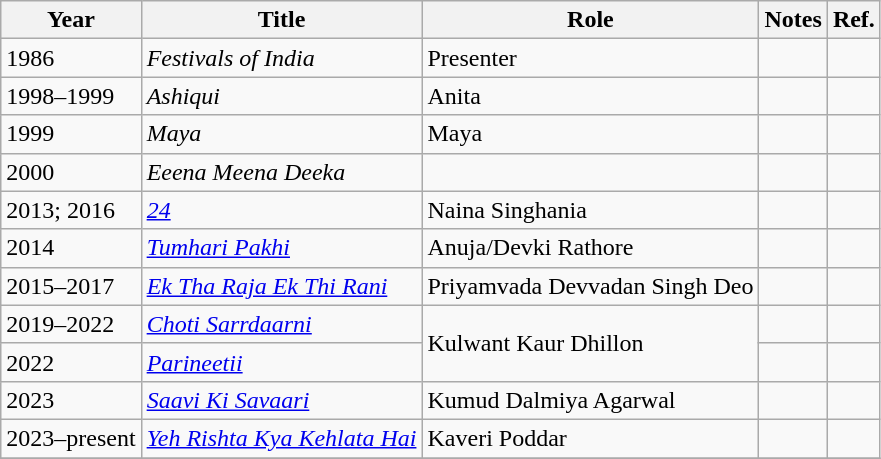<table class="wikitable";">
<tr>
<th>Year</th>
<th>Title</th>
<th>Role</th>
<th>Notes</th>
<th>Ref.</th>
</tr>
<tr>
<td>1986</td>
<td><em>Festivals of India</em></td>
<td>Presenter</td>
<td></td>
<td></td>
</tr>
<tr>
<td>1998–1999</td>
<td><em>Ashiqui</em></td>
<td>Anita</td>
<td></td>
<td></td>
</tr>
<tr>
<td>1999</td>
<td><em>Maya</em></td>
<td>Maya</td>
<td></td>
<td></td>
</tr>
<tr>
<td>2000</td>
<td><em>Eeena Meena Deeka</em></td>
<td></td>
<td></td>
<td></td>
</tr>
<tr>
<td>2013; 2016</td>
<td><em><a href='#'> 24</a></em></td>
<td>Naina Singhania</td>
<td></td>
<td></td>
</tr>
<tr>
<td>2014</td>
<td><em><a href='#'>Tumhari Pakhi</a></em></td>
<td>Anuja/Devki Rathore</td>
<td></td>
<td></td>
</tr>
<tr>
<td>2015–2017</td>
<td><em><a href='#'>Ek Tha Raja Ek Thi Rani</a></em></td>
<td>Priyamvada Devvadan Singh Deo</td>
<td></td>
<td></td>
</tr>
<tr>
<td>2019–2022</td>
<td><em><a href='#'>Choti Sarrdaarni</a></em></td>
<td rowspan = "2">Kulwant Kaur Dhillon</td>
<td></td>
<td></td>
</tr>
<tr>
<td>2022</td>
<td><em><a href='#'>Parineetii</a></em></td>
<td></td>
<td></td>
</tr>
<tr>
<td>2023</td>
<td><em><a href='#'>Saavi Ki Savaari</a></em></td>
<td>Kumud Dalmiya Agarwal</td>
<td></td>
<td></td>
</tr>
<tr>
<td>2023–present</td>
<td><em><a href='#'>Yeh Rishta Kya Kehlata Hai</a></em></td>
<td>Kaveri Poddar</td>
<td></td>
<td></td>
</tr>
<tr>
</tr>
</table>
